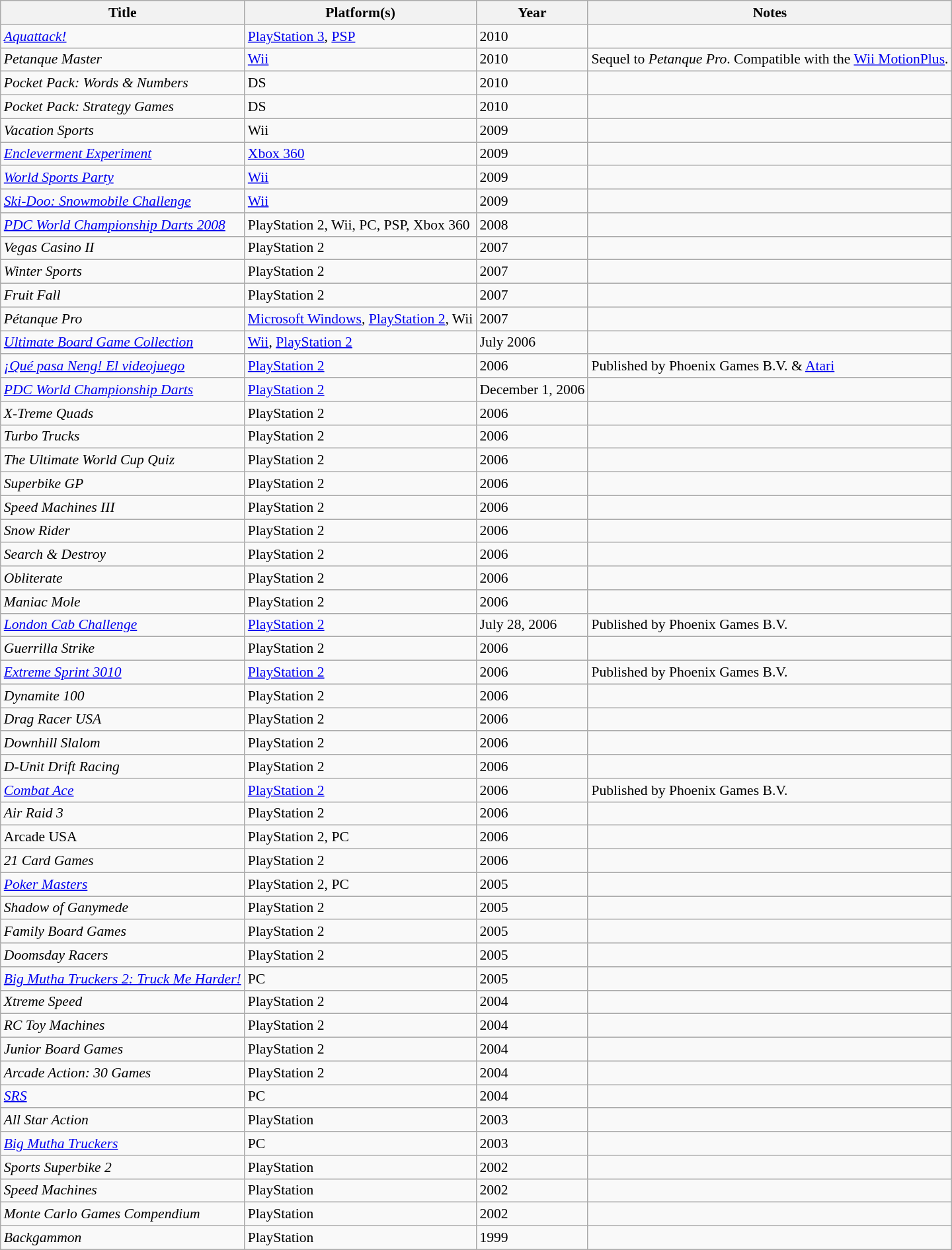<table class="wikitable sortable" style="font-size: 90%;">
<tr>
<th>Title</th>
<th>Platform(s)</th>
<th>Year</th>
<th>Notes</th>
</tr>
<tr>
<td><em><a href='#'>Aquattack!</a></em></td>
<td><a href='#'>PlayStation 3</a>, <a href='#'>PSP</a></td>
<td>2010</td>
<td></td>
</tr>
<tr>
<td><em>Petanque Master</em></td>
<td><a href='#'>Wii</a></td>
<td>2010</td>
<td>Sequel to <em>Petanque Pro</em>.  Compatible with the <a href='#'>Wii MotionPlus</a>.</td>
</tr>
<tr>
<td><em>Pocket Pack: Words & Numbers</em></td>
<td>DS</td>
<td>2010</td>
<td></td>
</tr>
<tr>
<td><em>Pocket Pack: Strategy Games</em></td>
<td>DS</td>
<td>2010</td>
<td></td>
</tr>
<tr>
<td><em>Vacation Sports</em></td>
<td>Wii</td>
<td>2009</td>
<td></td>
</tr>
<tr>
<td><em><a href='#'>Encleverment Experiment</a></em></td>
<td><a href='#'>Xbox 360</a></td>
<td>2009</td>
<td></td>
</tr>
<tr>
<td><em><a href='#'>World Sports Party</a></em></td>
<td><a href='#'>Wii</a></td>
<td>2009</td>
<td></td>
</tr>
<tr>
<td><em><a href='#'>Ski-Doo: Snowmobile Challenge</a></em></td>
<td><a href='#'>Wii</a></td>
<td>2009</td>
<td></td>
</tr>
<tr>
<td><em><a href='#'>PDC World Championship Darts 2008</a></em></td>
<td>PlayStation 2, Wii, PC, PSP, Xbox 360</td>
<td>2008</td>
<td></td>
</tr>
<tr>
<td><em>Vegas Casino II</em></td>
<td>PlayStation 2</td>
<td>2007</td>
<td></td>
</tr>
<tr>
<td><em>Winter Sports</em></td>
<td>PlayStation 2</td>
<td>2007</td>
<td></td>
</tr>
<tr>
<td><em>Fruit Fall</em></td>
<td>PlayStation 2</td>
<td>2007</td>
<td></td>
</tr>
<tr>
<td><em>Pétanque Pro</em></td>
<td><a href='#'>Microsoft Windows</a>, <a href='#'>PlayStation 2</a>, Wii</td>
<td>2007</td>
<td></td>
</tr>
<tr>
<td><em><a href='#'>Ultimate Board Game Collection</a></em></td>
<td><a href='#'>Wii</a>, <a href='#'>PlayStation 2</a></td>
<td>July 2006</td>
<td></td>
</tr>
<tr>
<td><em><a href='#'>¡Qué pasa Neng! El videojuego</a></em></td>
<td><a href='#'>PlayStation 2</a></td>
<td>2006</td>
<td>Published by Phoenix Games B.V. & <a href='#'>Atari</a></td>
</tr>
<tr>
<td><em><a href='#'>PDC World Championship Darts</a></em></td>
<td><a href='#'>PlayStation 2</a></td>
<td>December 1, 2006</td>
<td></td>
</tr>
<tr>
<td><em>X-Treme Quads</em></td>
<td>PlayStation 2</td>
<td>2006</td>
<td></td>
</tr>
<tr>
<td><em>Turbo Trucks</em></td>
<td>PlayStation 2</td>
<td>2006</td>
<td></td>
</tr>
<tr>
<td><em>The Ultimate World Cup Quiz</em></td>
<td>PlayStation 2</td>
<td>2006</td>
<td></td>
</tr>
<tr>
<td><em>Superbike GP</em></td>
<td>PlayStation 2</td>
<td>2006</td>
<td></td>
</tr>
<tr>
<td><em>Speed Machines III</em></td>
<td>PlayStation 2</td>
<td>2006</td>
<td></td>
</tr>
<tr>
<td><em>Snow Rider</em></td>
<td>PlayStation 2</td>
<td>2006</td>
<td></td>
</tr>
<tr>
<td><em>Search & Destroy</em></td>
<td>PlayStation 2</td>
<td>2006</td>
<td></td>
</tr>
<tr>
<td><em>Obliterate</em></td>
<td>PlayStation 2</td>
<td>2006</td>
<td></td>
</tr>
<tr>
<td><em>Maniac Mole</em></td>
<td>PlayStation 2</td>
<td>2006</td>
<td></td>
</tr>
<tr>
<td><em><a href='#'>London Cab Challenge</a></em></td>
<td><a href='#'>PlayStation 2</a></td>
<td>July 28, 2006</td>
<td>Published by Phoenix Games B.V.</td>
</tr>
<tr>
<td><em>Guerrilla Strike</em></td>
<td>PlayStation 2</td>
<td>2006</td>
<td></td>
</tr>
<tr>
<td><em><a href='#'>Extreme Sprint 3010</a></em></td>
<td><a href='#'>PlayStation 2</a></td>
<td>2006</td>
<td>Published by Phoenix Games B.V.</td>
</tr>
<tr>
<td><em>Dynamite 100</em></td>
<td>PlayStation 2</td>
<td>2006</td>
<td></td>
</tr>
<tr>
<td><em>Drag Racer USA</em></td>
<td>PlayStation 2</td>
<td>2006</td>
<td></td>
</tr>
<tr>
<td><em>Downhill Slalom</em></td>
<td>PlayStation 2</td>
<td>2006</td>
<td></td>
</tr>
<tr>
<td><em>D-Unit Drift Racing</em></td>
<td>PlayStation 2</td>
<td>2006</td>
<td></td>
</tr>
<tr>
<td><em><a href='#'>Combat Ace</a></em></td>
<td><a href='#'>PlayStation 2</a></td>
<td>2006</td>
<td>Published by Phoenix Games B.V.</td>
</tr>
<tr>
<td><em>Air Raid 3</em></td>
<td>PlayStation 2</td>
<td>2006</td>
<td></td>
</tr>
<tr>
<td>Arcade USA</td>
<td>PlayStation 2, PC</td>
<td>2006</td>
<td></td>
</tr>
<tr>
<td><em>21 Card Games</em></td>
<td>PlayStation 2</td>
<td>2006</td>
<td></td>
</tr>
<tr>
<td><em><a href='#'>Poker Masters</a></em></td>
<td>PlayStation 2, PC</td>
<td>2005</td>
<td></td>
</tr>
<tr>
<td><em>Shadow of Ganymede</em></td>
<td>PlayStation 2</td>
<td>2005</td>
<td></td>
</tr>
<tr>
<td><em>Family Board Games</em></td>
<td>PlayStation 2</td>
<td>2005</td>
<td></td>
</tr>
<tr>
<td><em>Doomsday Racers</em></td>
<td>PlayStation 2</td>
<td>2005</td>
<td></td>
</tr>
<tr>
<td><em><a href='#'>Big Mutha Truckers 2: Truck Me Harder!</a></em></td>
<td>PC</td>
<td>2005</td>
<td></td>
</tr>
<tr>
<td><em>Xtreme Speed</em></td>
<td>PlayStation 2</td>
<td>2004</td>
<td></td>
</tr>
<tr>
<td><em>RC Toy Machines</em></td>
<td>PlayStation 2</td>
<td>2004</td>
<td></td>
</tr>
<tr>
<td><em>Junior Board Games</em></td>
<td>PlayStation 2</td>
<td>2004</td>
<td></td>
</tr>
<tr>
<td><em>Arcade Action: 30 Games</em></td>
<td>PlayStation 2</td>
<td>2004</td>
<td></td>
</tr>
<tr>
<td><a href='#'><em>SRS</em></a></td>
<td>PC</td>
<td>2004</td>
<td></td>
</tr>
<tr>
<td><em>All Star Action</em></td>
<td>PlayStation</td>
<td>2003</td>
<td></td>
</tr>
<tr>
<td><em><a href='#'>Big Mutha Truckers</a></em></td>
<td>PC</td>
<td>2003</td>
<td></td>
</tr>
<tr>
<td><em>Sports Superbike 2</em></td>
<td>PlayStation</td>
<td>2002</td>
<td></td>
</tr>
<tr>
<td><em>Speed Machines</em></td>
<td>PlayStation</td>
<td>2002</td>
<td></td>
</tr>
<tr>
<td><em>Monte Carlo Games Compendium</em></td>
<td>PlayStation</td>
<td>2002</td>
<td></td>
</tr>
<tr>
<td><em>Backgammon</em></td>
<td>PlayStation</td>
<td>1999</td>
<td></td>
</tr>
</table>
